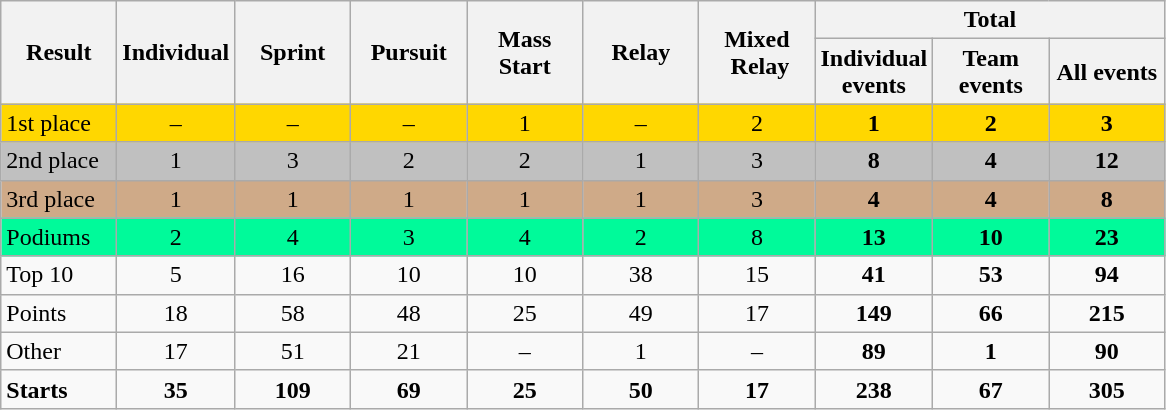<table class="wikitable" style="text-align: center;">
<tr>
<th style="width:70px;" rowspan="2">Result</th>
<th style="width:70px;" rowspan="2">Individual</th>
<th style="width:70px;" rowspan="2">Sprint</th>
<th style="width:70px;" rowspan="2">Pursuit</th>
<th style="width:70px;" rowspan="2">Mass Start</th>
<th style="width:70px;" rowspan="2">Relay</th>
<th style="width:70px;" rowspan="2">Mixed<br> Relay</th>
<th style="width:70px;" colspan="3">Total</th>
</tr>
<tr>
<th style="width:70px;">Individual events</th>
<th style="width:70px;">Team events</th>
<th style="width:70px;">All events</th>
</tr>
<tr bgcolor=gold>
<td align=left>1st place</td>
<td>–</td>
<td>–</td>
<td>–</td>
<td>1</td>
<td>–</td>
<td>2</td>
<td><strong>1</strong></td>
<td><strong>2</strong></td>
<td><strong>3</strong></td>
</tr>
<tr bgcolor=silver>
<td align=left>2nd place</td>
<td>1</td>
<td>3</td>
<td>2</td>
<td>2</td>
<td>1</td>
<td>3</td>
<td><strong>8</strong></td>
<td><strong>4</strong></td>
<td><strong>12</strong></td>
</tr>
<tr bgcolor="#CFAA88">
<td align=left>3rd place</td>
<td>1</td>
<td>1</td>
<td>1</td>
<td>1</td>
<td>1</td>
<td>3</td>
<td><strong>4</strong></td>
<td><strong>4</strong></td>
<td><strong>8</strong></td>
</tr>
<tr style="background:#00FA9A;">
<td align=left>Podiums</td>
<td>2</td>
<td>4</td>
<td>3</td>
<td>4</td>
<td>2</td>
<td>8</td>
<td><strong>13</strong></td>
<td><strong>10</strong></td>
<td><strong>23</strong></td>
</tr>
<tr>
<td align=left>Top 10</td>
<td>5</td>
<td>16</td>
<td>10</td>
<td>10</td>
<td>38</td>
<td>15</td>
<td><strong>41</strong></td>
<td><strong>53</strong></td>
<td><strong>94</strong></td>
</tr>
<tr>
<td align=left>Points</td>
<td>18</td>
<td>58</td>
<td>48</td>
<td>25</td>
<td>49</td>
<td>17</td>
<td><strong>149</strong></td>
<td><strong>66</strong></td>
<td><strong>215</strong></td>
</tr>
<tr>
<td align=left>Other</td>
<td>17</td>
<td>51</td>
<td>21</td>
<td>–</td>
<td>1</td>
<td>–</td>
<td><strong>89</strong></td>
<td><strong>1</strong></td>
<td><strong>90</strong></td>
</tr>
<tr>
<td align=left><strong>Starts</strong></td>
<td><strong>35</strong></td>
<td><strong>109</strong></td>
<td><strong>69</strong></td>
<td><strong>25</strong></td>
<td><strong>50</strong></td>
<td><strong>17</strong></td>
<td><strong>238</strong></td>
<td><strong>67</strong></td>
<td><strong>305</strong> </td>
</tr>
</table>
